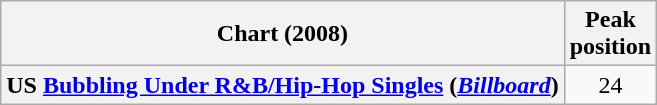<table class="wikitable plainrowheaders" style="text-align:center;">
<tr>
<th scope="col">Chart (2008)</th>
<th scope="col">Peak<br>position</th>
</tr>
<tr>
<th scope="row">US <a href='#'>Bubbling Under R&B/Hip-Hop Singles</a> (<em><a href='#'>Billboard</a></em>)</th>
<td>24</td>
</tr>
</table>
